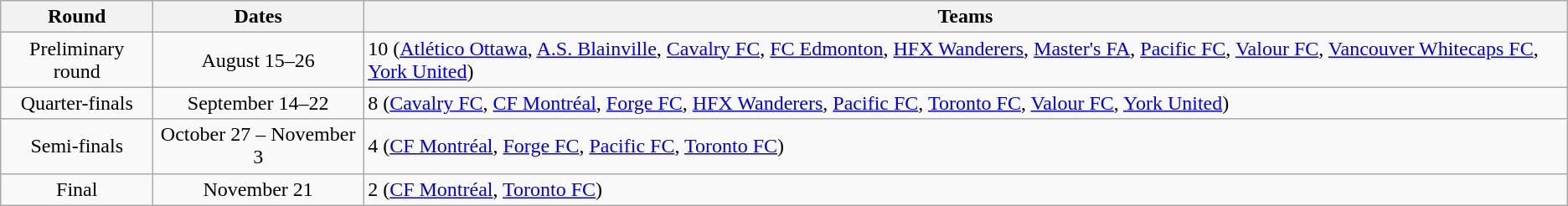<table class="wikitable" style="text-align:center">
<tr>
<th>Round</th>
<th>Dates</th>
<th>Teams</th>
</tr>
<tr>
<td>Preliminary round</td>
<td>August 15–26</td>
<td style="text-align:left">10 (<a href='#'>Atlético Ottawa</a>, <a href='#'>A.S. Blainville</a>, <a href='#'>Cavalry FC</a>, <a href='#'>FC Edmonton</a>, <a href='#'>HFX Wanderers</a>, <a href='#'>Master's FA</a>, <a href='#'>Pacific FC</a>, <a href='#'>Valour FC</a>, <a href='#'>Vancouver Whitecaps FC</a>, <a href='#'>York United</a>)</td>
</tr>
<tr>
<td>Quarter-finals</td>
<td>September 14–22</td>
<td style="text-align:left">8 (<a href='#'>Cavalry FC</a>, <a href='#'>CF Montréal</a>, <a href='#'>Forge FC</a>, <a href='#'>HFX Wanderers</a>, <a href='#'>Pacific FC</a>, <a href='#'>Toronto FC</a>,  <a href='#'>Valour FC</a>, <a href='#'>York United</a>)</td>
</tr>
<tr>
<td>Semi-finals</td>
<td>October 27 – November 3 </td>
<td style="text-align:left">4 (<a href='#'>CF Montréal</a>, <a href='#'>Forge FC</a>, <a href='#'>Pacific FC</a>, <a href='#'>Toronto FC</a>)</td>
</tr>
<tr>
<td>Final</td>
<td>November 21 </td>
<td style="text-align:left">2 (<a href='#'>CF Montréal</a>, <a href='#'>Toronto FC</a>)</td>
</tr>
</table>
